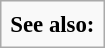<table class="infobox" style="font-size: 95%">
<tr>
<td><strong>See also:</strong><br></td>
</tr>
</table>
